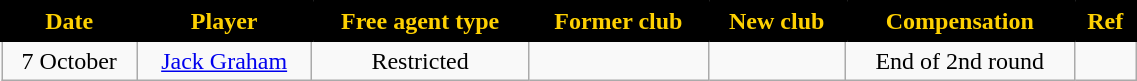<table class="wikitable sortable" style="text-align:center; font-size:100%; width:60%">
<tr>
<th style="background:black; color:#FED102; border: solid black 2px;">Date</th>
<th style="background:black; color:#FED102; border: solid black 2px;">Player</th>
<th style="background:black; color:#FED102; border: solid black 2px;">Free agent type</th>
<th style="background:black; color:#FED102; border: solid black 2px;">Former club</th>
<th style="background:black; color:#FED102; border: solid black 2px;">New club</th>
<th style="background:black; color:#FED102; border: solid black 2px;">Compensation</th>
<th style="background:black; color:#FED102; border: solid black 2px;">Ref</th>
</tr>
<tr>
<td>7 October</td>
<td><a href='#'>Jack Graham</a></td>
<td>Restricted</td>
<td></td>
<td></td>
<td>End of 2nd round</td>
<td></td>
</tr>
</table>
